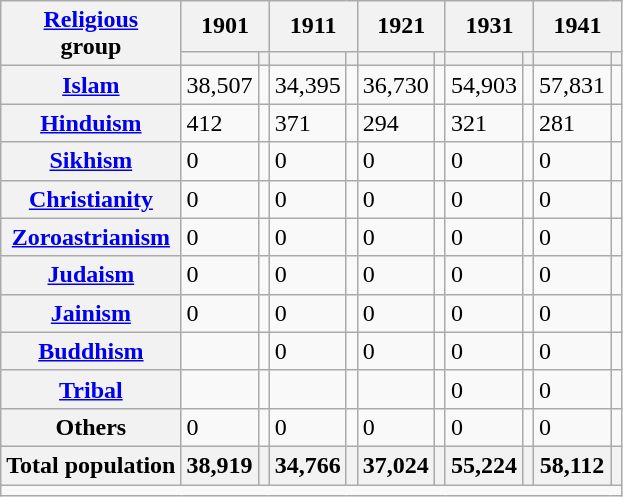<table class="wikitable sortable">
<tr>
<th rowspan="2"><a href='#'>Religious</a><br>group</th>
<th colspan="2">1901</th>
<th colspan="2">1911</th>
<th colspan="2">1921</th>
<th colspan="2">1931</th>
<th colspan="2">1941</th>
</tr>
<tr>
<th><a href='#'></a></th>
<th></th>
<th></th>
<th></th>
<th></th>
<th></th>
<th></th>
<th></th>
<th></th>
<th></th>
</tr>
<tr>
<th><a href='#'>Islam</a> </th>
<td>38,507</td>
<td></td>
<td>34,395</td>
<td></td>
<td>36,730</td>
<td></td>
<td>54,903</td>
<td></td>
<td>57,831</td>
<td></td>
</tr>
<tr>
<th><a href='#'>Hinduism</a> </th>
<td>412</td>
<td></td>
<td>371</td>
<td></td>
<td>294</td>
<td></td>
<td>321</td>
<td></td>
<td>281</td>
<td></td>
</tr>
<tr>
<th><a href='#'>Sikhism</a> </th>
<td>0</td>
<td></td>
<td>0</td>
<td></td>
<td>0</td>
<td></td>
<td>0</td>
<td></td>
<td>0</td>
<td></td>
</tr>
<tr>
<th><a href='#'>Christianity</a> </th>
<td>0</td>
<td></td>
<td>0</td>
<td></td>
<td>0</td>
<td></td>
<td>0</td>
<td></td>
<td>0</td>
<td></td>
</tr>
<tr>
<th><a href='#'>Zoroastrianism</a> </th>
<td>0</td>
<td></td>
<td>0</td>
<td></td>
<td>0</td>
<td></td>
<td>0</td>
<td></td>
<td>0</td>
<td></td>
</tr>
<tr>
<th><a href='#'>Judaism</a> </th>
<td>0</td>
<td></td>
<td>0</td>
<td></td>
<td>0</td>
<td></td>
<td>0</td>
<td></td>
<td>0</td>
<td></td>
</tr>
<tr>
<th><a href='#'>Jainism</a> </th>
<td>0</td>
<td></td>
<td>0</td>
<td></td>
<td>0</td>
<td></td>
<td>0</td>
<td></td>
<td>0</td>
<td></td>
</tr>
<tr>
<th><a href='#'>Buddhism</a> </th>
<td></td>
<td></td>
<td>0</td>
<td></td>
<td>0</td>
<td></td>
<td>0</td>
<td></td>
<td>0</td>
<td></td>
</tr>
<tr>
<th><a href='#'>Tribal</a></th>
<td></td>
<td></td>
<td></td>
<td></td>
<td></td>
<td></td>
<td>0</td>
<td></td>
<td>0</td>
<td></td>
</tr>
<tr>
<th>Others</th>
<td>0</td>
<td></td>
<td>0</td>
<td></td>
<td>0</td>
<td></td>
<td>0</td>
<td></td>
<td>0</td>
<td></td>
</tr>
<tr>
<th>Total population</th>
<th>38,919</th>
<th></th>
<th>34,766</th>
<th></th>
<th>37,024</th>
<th></th>
<th>55,224</th>
<th></th>
<th>58,112</th>
<th></th>
</tr>
<tr class="sortbottom">
<td colspan="15"></td>
</tr>
</table>
